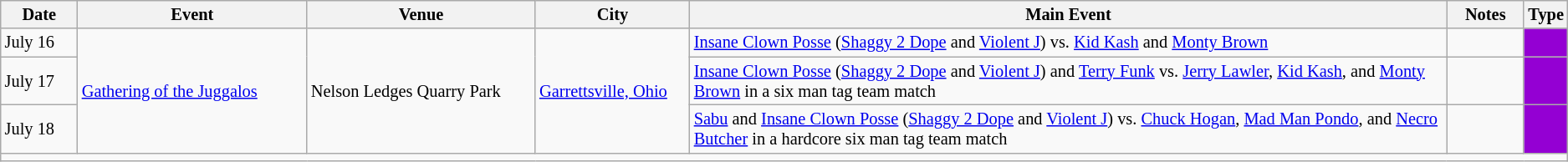<table class="sortable wikitable succession-box" style="font-size:85%;">
<tr>
<th scope="col" style="width:5%;">Date</th>
<th scope="col" style="width:15%;">Event</th>
<th scope="col" style="width:15%;">Venue</th>
<th scope="col" style="width:10%;">City</th>
<th scope="col" style="width:50%;">Main Event</th>
<th scope="col" style="width:10%;">Notes</th>
<th scope="col" style="width:1%;">Type</th>
</tr>
<tr>
<td>July 16</td>
<td rowspan=3><a href='#'>Gathering of the Juggalos</a></td>
<td rowspan=3>Nelson Ledges Quarry Park</td>
<td rowspan=3><a href='#'>Garrettsville, Ohio</a></td>
<td><a href='#'>Insane Clown Posse</a> (<a href='#'>Shaggy 2 Dope</a> and <a href='#'>Violent J</a>) vs. <a href='#'>Kid Kash</a> and <a href='#'>Monty Brown</a></td>
<td></td>
<td style="background: darkviolet"></td>
</tr>
<tr>
<td>July 17</td>
<td><a href='#'>Insane Clown Posse</a> (<a href='#'>Shaggy 2 Dope</a> and <a href='#'>Violent J</a>) and <a href='#'>Terry Funk</a> vs. <a href='#'>Jerry Lawler</a>, <a href='#'>Kid Kash</a>, and <a href='#'>Monty Brown</a> in a six man tag team match</td>
<td></td>
<td style="background: darkviolet"></td>
</tr>
<tr>
<td>July 18</td>
<td><a href='#'>Sabu</a> and <a href='#'>Insane Clown Posse</a> (<a href='#'>Shaggy 2 Dope</a> and <a href='#'>Violent J</a>) vs. <a href='#'>Chuck Hogan</a>, <a href='#'>Mad Man Pondo</a>, and <a href='#'>Necro Butcher</a> in a hardcore six man tag team match</td>
<td></td>
<td style="background: darkviolet"></td>
</tr>
<tr>
<td colspan="7"></td>
</tr>
</table>
